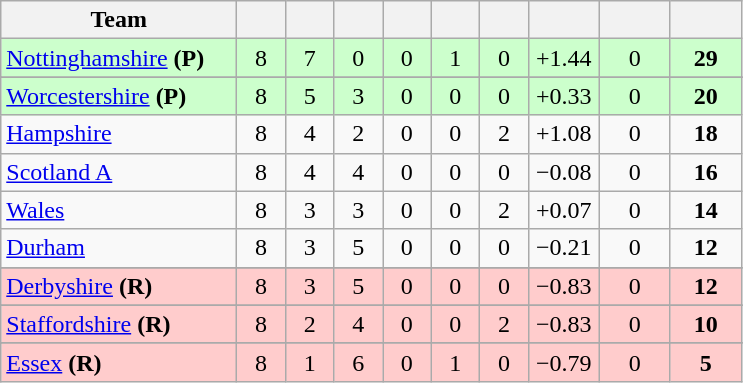<table class="wikitable" style="text-align:center">
<tr>
<th width="150">Team</th>
<th width="25"></th>
<th width="25"></th>
<th width="25"></th>
<th width="25"></th>
<th width="25"></th>
<th width="25"></th>
<th width="40"></th>
<th width="40"></th>
<th width="40"></th>
</tr>
<tr style="background:#cfc">
<td style="text-align:left"><a href='#'>Nottinghamshire</a> <strong>(P)</strong></td>
<td>8</td>
<td>7</td>
<td>0</td>
<td>0</td>
<td>1</td>
<td>0</td>
<td>+1.44</td>
<td>0</td>
<td><strong>29</strong></td>
</tr>
<tr>
</tr>
<tr style="background:#cfc">
<td style="text-align:left"><a href='#'>Worcestershire</a> <strong>(P)</strong></td>
<td>8</td>
<td>5</td>
<td>3</td>
<td>0</td>
<td>0</td>
<td>0</td>
<td>+0.33</td>
<td>0</td>
<td><strong>20</strong></td>
</tr>
<tr>
<td style="text-align:left"><a href='#'>Hampshire</a></td>
<td>8</td>
<td>4</td>
<td>2</td>
<td>0</td>
<td>0</td>
<td>2</td>
<td>+1.08</td>
<td>0</td>
<td><strong>18</strong></td>
</tr>
<tr>
<td style="text-align:left"><a href='#'>Scotland A</a></td>
<td>8</td>
<td>4</td>
<td>4</td>
<td>0</td>
<td>0</td>
<td>0</td>
<td>−0.08</td>
<td>0</td>
<td><strong>16</strong></td>
</tr>
<tr>
<td style="text-align:left"><a href='#'>Wales</a></td>
<td>8</td>
<td>3</td>
<td>3</td>
<td>0</td>
<td>0</td>
<td>2</td>
<td>+0.07</td>
<td>0</td>
<td><strong>14</strong></td>
</tr>
<tr>
<td style="text-align:left"><a href='#'>Durham</a></td>
<td>8</td>
<td>3</td>
<td>5</td>
<td>0</td>
<td>0</td>
<td>0</td>
<td>−0.21</td>
<td>0</td>
<td><strong>12</strong></td>
</tr>
<tr>
</tr>
<tr style="background:#ffcccc">
<td style="text-align:left"><a href='#'>Derbyshire</a> <strong>(R)</strong></td>
<td>8</td>
<td>3</td>
<td>5</td>
<td>0</td>
<td>0</td>
<td>0</td>
<td>−0.83</td>
<td>0</td>
<td><strong>12</strong></td>
</tr>
<tr>
</tr>
<tr style="background:#ffcccc">
<td style="text-align:left"><a href='#'>Staffordshire</a> <strong>(R)</strong></td>
<td>8</td>
<td>2</td>
<td>4</td>
<td>0</td>
<td>0</td>
<td>2</td>
<td>−0.83</td>
<td>0</td>
<td><strong>10</strong></td>
</tr>
<tr>
</tr>
<tr style="background:#ffcccc">
<td style="text-align:left"><a href='#'>Essex</a> <strong>(R)</strong></td>
<td>8</td>
<td>1</td>
<td>6</td>
<td>0</td>
<td>1</td>
<td>0</td>
<td>−0.79</td>
<td>0</td>
<td><strong>5</strong></td>
</tr>
</table>
